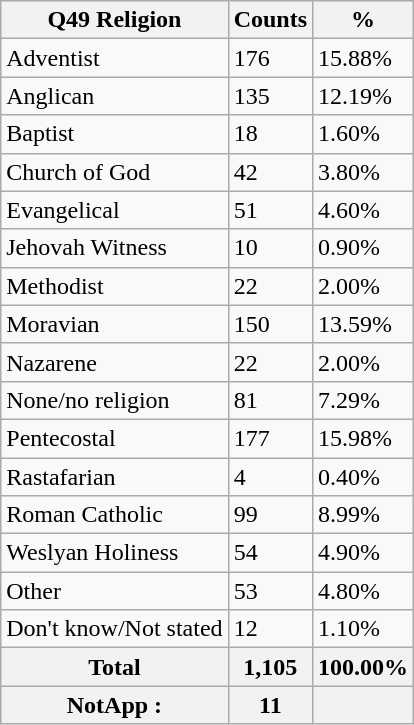<table class="wikitable sortable">
<tr>
<th>Q49 Religion</th>
<th>Counts</th>
<th>%</th>
</tr>
<tr>
<td>Adventist</td>
<td>176</td>
<td>15.88%</td>
</tr>
<tr>
<td>Anglican</td>
<td>135</td>
<td>12.19%</td>
</tr>
<tr>
<td>Baptist</td>
<td>18</td>
<td>1.60%</td>
</tr>
<tr>
<td>Church of God</td>
<td>42</td>
<td>3.80%</td>
</tr>
<tr>
<td>Evangelical</td>
<td>51</td>
<td>4.60%</td>
</tr>
<tr>
<td>Jehovah Witness</td>
<td>10</td>
<td>0.90%</td>
</tr>
<tr>
<td>Methodist</td>
<td>22</td>
<td>2.00%</td>
</tr>
<tr>
<td>Moravian</td>
<td>150</td>
<td>13.59%</td>
</tr>
<tr>
<td>Nazarene</td>
<td>22</td>
<td>2.00%</td>
</tr>
<tr>
<td>None/no religion</td>
<td>81</td>
<td>7.29%</td>
</tr>
<tr>
<td>Pentecostal</td>
<td>177</td>
<td>15.98%</td>
</tr>
<tr>
<td>Rastafarian</td>
<td>4</td>
<td>0.40%</td>
</tr>
<tr>
<td>Roman Catholic</td>
<td>99</td>
<td>8.99%</td>
</tr>
<tr>
<td>Weslyan Holiness</td>
<td>54</td>
<td>4.90%</td>
</tr>
<tr>
<td>Other</td>
<td>53</td>
<td>4.80%</td>
</tr>
<tr>
<td>Don't know/Not stated</td>
<td>12</td>
<td>1.10%</td>
</tr>
<tr>
<th>Total</th>
<th>1,105</th>
<th>100.00%</th>
</tr>
<tr>
<th>NotApp :</th>
<th>11</th>
<th></th>
</tr>
</table>
